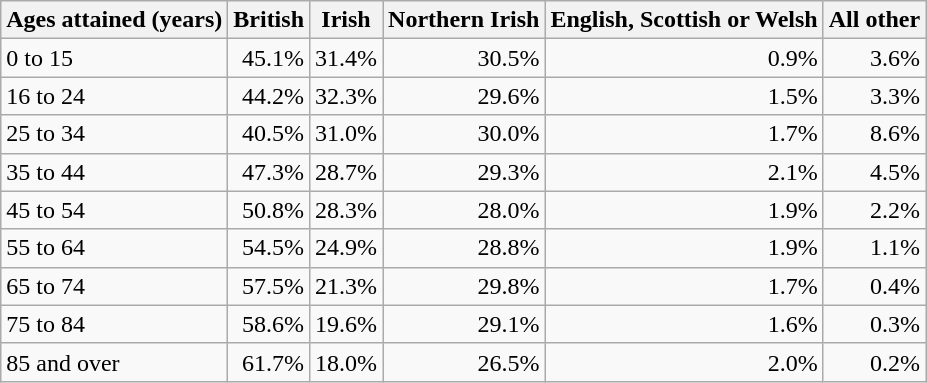<table class="wikitable sortable" style="text-align:right">
<tr>
<th>Ages attained (years)</th>
<th>British</th>
<th>Irish</th>
<th>Northern Irish</th>
<th>English, Scottish or Welsh</th>
<th>All other</th>
</tr>
<tr>
<td style="text-align:left">0 to 15</td>
<td>45.1%</td>
<td>31.4%</td>
<td>30.5%</td>
<td>0.9%</td>
<td>3.6%</td>
</tr>
<tr>
<td style="text-align:left">16 to 24</td>
<td>44.2%</td>
<td>32.3%</td>
<td>29.6%</td>
<td>1.5%</td>
<td>3.3%</td>
</tr>
<tr>
<td style="text-align:left">25 to 34</td>
<td>40.5%</td>
<td>31.0%</td>
<td>30.0%</td>
<td>1.7%</td>
<td>8.6%</td>
</tr>
<tr>
<td style="text-align:left">35 to 44</td>
<td>47.3%</td>
<td>28.7%</td>
<td>29.3%</td>
<td>2.1%</td>
<td>4.5%</td>
</tr>
<tr>
<td style="text-align:left">45 to 54</td>
<td>50.8%</td>
<td>28.3%</td>
<td>28.0%</td>
<td>1.9%</td>
<td>2.2%</td>
</tr>
<tr>
<td style="text-align:left">55 to 64</td>
<td>54.5%</td>
<td>24.9%</td>
<td>28.8%</td>
<td>1.9%</td>
<td>1.1%</td>
</tr>
<tr>
<td style="text-align:left">65 to 74</td>
<td>57.5%</td>
<td>21.3%</td>
<td>29.8%</td>
<td>1.7%</td>
<td>0.4%</td>
</tr>
<tr>
<td style="text-align:left">75 to 84</td>
<td>58.6%</td>
<td>19.6%</td>
<td>29.1%</td>
<td>1.6%</td>
<td>0.3%</td>
</tr>
<tr>
<td style="text-align:left">85 and over</td>
<td>61.7%</td>
<td>18.0%</td>
<td>26.5%</td>
<td>2.0%</td>
<td>0.2%</td>
</tr>
</table>
